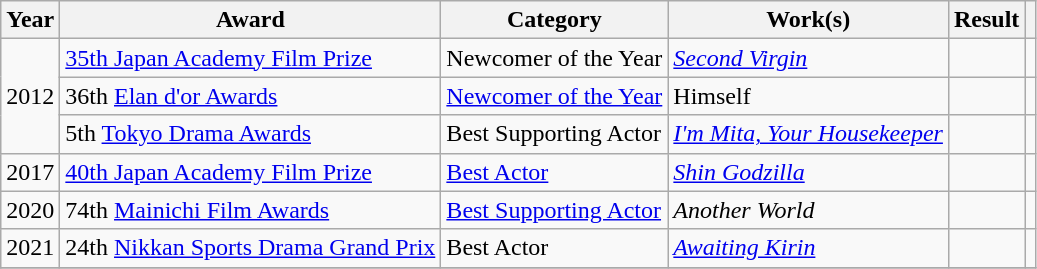<table class="wikitable sortable">
<tr>
<th>Year</th>
<th>Award</th>
<th>Category</th>
<th>Work(s)</th>
<th>Result</th>
<th class="unsortable"></th>
</tr>
<tr>
<td rowspan=3>2012</td>
<td><a href='#'>35th Japan Academy Film Prize</a></td>
<td>Newcomer of the Year</td>
<td><em><a href='#'>Second Virgin</a></em></td>
<td></td>
<td></td>
</tr>
<tr>
<td>36th <a href='#'>Elan d'or Awards</a></td>
<td><a href='#'>Newcomer of the Year</a></td>
<td>Himself</td>
<td></td>
<td></td>
</tr>
<tr>
<td>5th <a href='#'>Tokyo Drama Awards</a></td>
<td>Best Supporting Actor</td>
<td><em><a href='#'>I'm Mita, Your Housekeeper</a></em></td>
<td></td>
<td></td>
</tr>
<tr>
<td>2017</td>
<td><a href='#'>40th Japan Academy Film Prize</a></td>
<td><a href='#'>Best Actor</a></td>
<td><em><a href='#'>Shin Godzilla</a></em></td>
<td></td>
<td></td>
</tr>
<tr>
<td>2020</td>
<td>74th <a href='#'>Mainichi Film Awards</a></td>
<td><a href='#'>Best Supporting Actor</a></td>
<td><em>Another World</em></td>
<td></td>
<td></td>
</tr>
<tr>
<td>2021</td>
<td>24th <a href='#'>Nikkan Sports Drama Grand Prix</a></td>
<td>Best Actor</td>
<td><em><a href='#'>Awaiting Kirin</a></em></td>
<td></td>
<td></td>
</tr>
<tr>
</tr>
</table>
